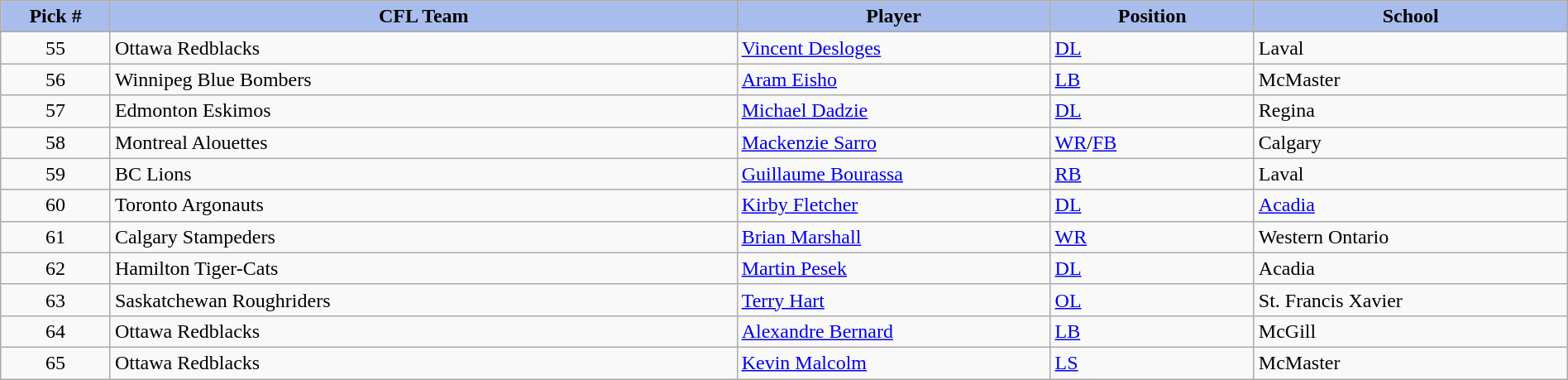<table class="wikitable" style="width: 100%">
<tr>
<th style="background:#A8BDEC;" width=7%>Pick #</th>
<th width=40% style="background:#A8BDEC;">CFL Team</th>
<th width=20% style="background:#A8BDEC;">Player</th>
<th width=13% style="background:#A8BDEC;">Position</th>
<th width=20% style="background:#A8BDEC;">School</th>
</tr>
<tr>
<td align=center>55</td>
<td>Ottawa Redblacks</td>
<td><a href='#'>Vincent Desloges</a></td>
<td><a href='#'>DL</a></td>
<td>Laval</td>
</tr>
<tr>
<td align=center>56</td>
<td>Winnipeg Blue Bombers</td>
<td><a href='#'>Aram Eisho</a></td>
<td><a href='#'>LB</a></td>
<td>McMaster</td>
</tr>
<tr>
<td align=center>57</td>
<td>Edmonton Eskimos</td>
<td><a href='#'>Michael Dadzie</a></td>
<td><a href='#'>DL</a></td>
<td>Regina</td>
</tr>
<tr>
<td align=center>58</td>
<td>Montreal Alouettes</td>
<td><a href='#'>Mackenzie Sarro</a></td>
<td><a href='#'>WR</a>/<a href='#'>FB</a></td>
<td>Calgary</td>
</tr>
<tr>
<td align=center>59</td>
<td>BC Lions</td>
<td><a href='#'>Guillaume Bourassa</a></td>
<td><a href='#'>RB</a></td>
<td>Laval</td>
</tr>
<tr>
<td align=center>60</td>
<td>Toronto Argonauts</td>
<td><a href='#'>Kirby Fletcher</a></td>
<td><a href='#'>DL</a></td>
<td><a href='#'>Acadia</a></td>
</tr>
<tr>
<td align=center>61</td>
<td>Calgary Stampeders</td>
<td><a href='#'>Brian Marshall</a></td>
<td><a href='#'>WR</a></td>
<td>Western Ontario</td>
</tr>
<tr>
<td align=center>62</td>
<td>Hamilton Tiger-Cats</td>
<td><a href='#'>Martin Pesek</a></td>
<td><a href='#'>DL</a></td>
<td>Acadia</td>
</tr>
<tr>
<td align=center>63</td>
<td>Saskatchewan Roughriders</td>
<td><a href='#'>Terry Hart</a></td>
<td><a href='#'>OL</a></td>
<td>St. Francis Xavier</td>
</tr>
<tr>
<td align=center>64</td>
<td>Ottawa Redblacks</td>
<td><a href='#'>Alexandre Bernard</a></td>
<td><a href='#'>LB</a></td>
<td>McGill</td>
</tr>
<tr>
<td align=center>65</td>
<td>Ottawa Redblacks</td>
<td><a href='#'>Kevin Malcolm</a></td>
<td><a href='#'>LS</a></td>
<td>McMaster</td>
</tr>
</table>
